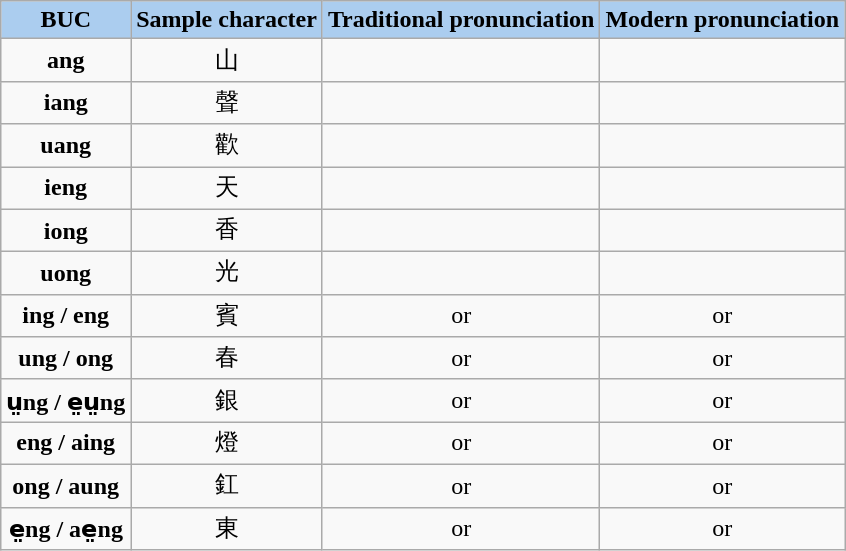<table class="wikitable" style="text-align:center;">
<tr>
<td bgcolor="#ABCDEF"><strong>BUC</strong></td>
<td bgcolor="#ABCDEF"><strong>Sample character</strong></td>
<td bgcolor="#ABCDEF"><strong>Traditional pronunciation</strong></td>
<td bgcolor="#ABCDEF"><strong>Modern pronunciation</strong></td>
</tr>
<tr>
<td><strong>ang</strong></td>
<td>山</td>
<td></td>
<td></td>
</tr>
<tr>
<td><strong>iang</strong></td>
<td>聲</td>
<td></td>
<td></td>
</tr>
<tr>
<td><strong>uang</strong></td>
<td>歡</td>
<td></td>
<td></td>
</tr>
<tr>
<td><strong>ieng</strong></td>
<td>天</td>
<td></td>
<td></td>
</tr>
<tr>
<td><strong>iong</strong></td>
<td>香</td>
<td></td>
<td></td>
</tr>
<tr>
<td><strong>uong</strong></td>
<td>光</td>
<td></td>
<td></td>
</tr>
<tr>
<td><strong>ing / eng</strong></td>
<td>賓</td>
<td> or </td>
<td> or </td>
</tr>
<tr>
<td><strong>ung / ong</strong></td>
<td>春</td>
<td> or </td>
<td> or </td>
</tr>
<tr>
<td><strong>ṳng / e̤ṳng</strong></td>
<td>銀</td>
<td> or </td>
<td> or </td>
</tr>
<tr>
<td><strong>eng / aing</strong></td>
<td>燈</td>
<td> or </td>
<td> or </td>
</tr>
<tr>
<td><strong>ong / aung</strong></td>
<td>釭</td>
<td> or </td>
<td> or </td>
</tr>
<tr>
<td><strong>e̤ng / ae̤ng</strong></td>
<td>東</td>
<td> or </td>
<td> or </td>
</tr>
</table>
